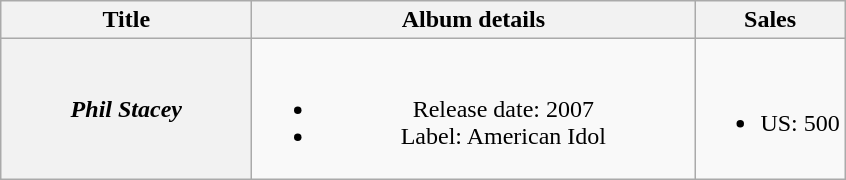<table class="wikitable plainrowheaders" style="text-align:center;">
<tr>
<th style="width:10em;">Title</th>
<th style="width:18em;">Album details</th>
<th>Sales</th>
</tr>
<tr>
<th scope="row"><em>Phil Stacey</em></th>
<td><br><ul><li>Release date: 2007</li><li>Label: American Idol</li></ul></td>
<td><br><ul><li>US: 500</li></ul></td>
</tr>
</table>
